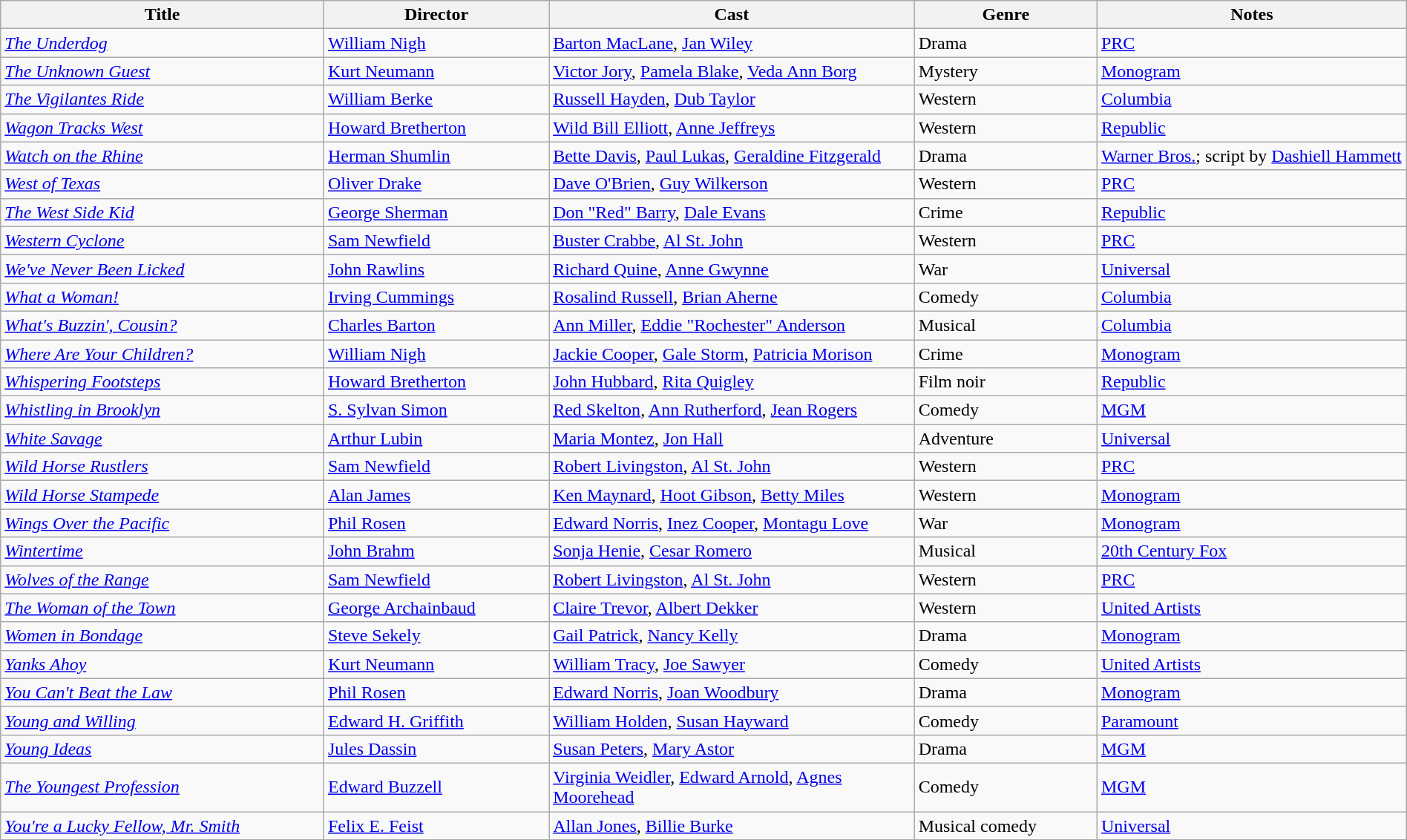<table class="wikitable" style="width:100%;">
<tr>
<th style="width:23%;">Title</th>
<th style="width:16%;">Director</th>
<th style="width:26%;">Cast</th>
<th style="width:13%;">Genre</th>
<th style="width:22%;">Notes</th>
</tr>
<tr>
<td><em><a href='#'>The Underdog</a></em></td>
<td><a href='#'>William Nigh</a></td>
<td><a href='#'>Barton MacLane</a>, <a href='#'>Jan Wiley</a></td>
<td>Drama</td>
<td><a href='#'>PRC</a></td>
</tr>
<tr>
<td><em><a href='#'>The Unknown Guest</a></em></td>
<td><a href='#'>Kurt Neumann</a></td>
<td><a href='#'>Victor Jory</a>, <a href='#'>Pamela Blake</a>, <a href='#'>Veda Ann Borg</a></td>
<td>Mystery</td>
<td><a href='#'>Monogram</a></td>
</tr>
<tr>
<td><em><a href='#'>The Vigilantes Ride</a></em></td>
<td><a href='#'>William Berke</a></td>
<td><a href='#'>Russell Hayden</a>, <a href='#'>Dub Taylor</a></td>
<td>Western</td>
<td><a href='#'>Columbia</a></td>
</tr>
<tr>
<td><em><a href='#'>Wagon Tracks West</a></em></td>
<td><a href='#'>Howard Bretherton</a></td>
<td><a href='#'>Wild Bill Elliott</a>, <a href='#'>Anne Jeffreys</a></td>
<td>Western</td>
<td><a href='#'>Republic</a></td>
</tr>
<tr>
<td><em><a href='#'>Watch on the Rhine</a></em></td>
<td><a href='#'>Herman Shumlin</a></td>
<td><a href='#'>Bette Davis</a>, <a href='#'>Paul Lukas</a>, <a href='#'>Geraldine Fitzgerald</a></td>
<td>Drama</td>
<td><a href='#'>Warner Bros.</a>; script by <a href='#'>Dashiell Hammett</a></td>
</tr>
<tr>
<td><em><a href='#'>West of Texas</a></em></td>
<td><a href='#'>Oliver Drake</a></td>
<td><a href='#'>Dave O'Brien</a>, <a href='#'>Guy Wilkerson</a></td>
<td>Western</td>
<td><a href='#'>PRC</a></td>
</tr>
<tr>
<td><em><a href='#'>The West Side Kid</a></em></td>
<td><a href='#'>George Sherman</a></td>
<td><a href='#'>Don "Red" Barry</a>, <a href='#'>Dale Evans</a></td>
<td>Crime</td>
<td><a href='#'>Republic</a></td>
</tr>
<tr>
<td><em><a href='#'>Western Cyclone</a></em></td>
<td><a href='#'>Sam Newfield</a></td>
<td><a href='#'>Buster Crabbe</a>, <a href='#'>Al St. John</a></td>
<td>Western</td>
<td><a href='#'>PRC</a></td>
</tr>
<tr>
<td><em><a href='#'>We've Never Been Licked</a></em></td>
<td><a href='#'>John Rawlins</a></td>
<td><a href='#'>Richard Quine</a>, <a href='#'>Anne Gwynne</a></td>
<td>War</td>
<td><a href='#'>Universal</a></td>
</tr>
<tr>
<td><em><a href='#'>What a Woman!</a></em></td>
<td><a href='#'>Irving Cummings</a></td>
<td><a href='#'>Rosalind Russell</a>, <a href='#'>Brian Aherne</a></td>
<td>Comedy</td>
<td><a href='#'>Columbia</a></td>
</tr>
<tr>
<td><em><a href='#'>What's Buzzin', Cousin?</a></em></td>
<td><a href='#'>Charles Barton</a></td>
<td><a href='#'>Ann Miller</a>, <a href='#'>Eddie "Rochester" Anderson</a></td>
<td>Musical</td>
<td><a href='#'>Columbia</a></td>
</tr>
<tr>
<td><em><a href='#'>Where Are Your Children?</a></em></td>
<td><a href='#'>William Nigh</a></td>
<td><a href='#'>Jackie Cooper</a>, <a href='#'>Gale Storm</a>, <a href='#'>Patricia Morison</a></td>
<td>Crime</td>
<td><a href='#'>Monogram</a></td>
</tr>
<tr>
<td><em><a href='#'>Whispering Footsteps</a></em></td>
<td><a href='#'>Howard Bretherton</a></td>
<td><a href='#'>John Hubbard</a>, <a href='#'>Rita Quigley</a></td>
<td>Film noir</td>
<td><a href='#'>Republic</a></td>
</tr>
<tr>
<td><em><a href='#'>Whistling in Brooklyn</a></em></td>
<td><a href='#'>S. Sylvan Simon</a></td>
<td><a href='#'>Red Skelton</a>, <a href='#'>Ann Rutherford</a>, <a href='#'>Jean Rogers</a></td>
<td>Comedy</td>
<td><a href='#'>MGM</a></td>
</tr>
<tr>
<td><em><a href='#'>White Savage</a></em></td>
<td><a href='#'>Arthur Lubin</a></td>
<td><a href='#'>Maria Montez</a>, <a href='#'>Jon Hall</a></td>
<td>Adventure</td>
<td><a href='#'>Universal</a></td>
</tr>
<tr>
<td><em><a href='#'>Wild Horse Rustlers</a></em></td>
<td><a href='#'>Sam Newfield</a></td>
<td><a href='#'>Robert Livingston</a>, <a href='#'>Al St. John</a></td>
<td>Western</td>
<td><a href='#'>PRC</a></td>
</tr>
<tr>
<td><em><a href='#'>Wild Horse Stampede</a></em></td>
<td><a href='#'>Alan James</a></td>
<td><a href='#'>Ken Maynard</a>, <a href='#'>Hoot Gibson</a>, <a href='#'>Betty Miles</a></td>
<td>Western</td>
<td><a href='#'>Monogram</a></td>
</tr>
<tr>
<td><em><a href='#'>Wings Over the Pacific</a></em></td>
<td><a href='#'>Phil Rosen</a></td>
<td><a href='#'>Edward Norris</a>, <a href='#'>Inez Cooper</a>, <a href='#'>Montagu Love</a></td>
<td>War</td>
<td><a href='#'>Monogram</a></td>
</tr>
<tr>
<td><em><a href='#'>Wintertime</a></em></td>
<td><a href='#'>John Brahm</a></td>
<td><a href='#'>Sonja Henie</a>, <a href='#'>Cesar Romero</a></td>
<td>Musical</td>
<td><a href='#'>20th Century Fox</a></td>
</tr>
<tr>
<td><em><a href='#'>Wolves of the Range</a></em></td>
<td><a href='#'>Sam Newfield</a></td>
<td><a href='#'>Robert Livingston</a>, <a href='#'>Al St. John</a></td>
<td>Western</td>
<td><a href='#'>PRC</a></td>
</tr>
<tr>
<td><em><a href='#'>The Woman of the Town</a></em></td>
<td><a href='#'>George Archainbaud</a></td>
<td><a href='#'>Claire Trevor</a>, <a href='#'>Albert Dekker</a></td>
<td>Western</td>
<td><a href='#'>United Artists</a></td>
</tr>
<tr>
<td><em><a href='#'>Women in Bondage</a></em></td>
<td><a href='#'>Steve Sekely</a></td>
<td><a href='#'>Gail Patrick</a>, <a href='#'>Nancy Kelly</a></td>
<td>Drama</td>
<td><a href='#'>Monogram</a></td>
</tr>
<tr>
<td><em><a href='#'>Yanks Ahoy</a></em></td>
<td><a href='#'>Kurt Neumann</a></td>
<td><a href='#'>William Tracy</a>, <a href='#'>Joe Sawyer</a></td>
<td>Comedy</td>
<td><a href='#'>United Artists</a></td>
</tr>
<tr>
<td><em><a href='#'>You Can't Beat the Law</a></em></td>
<td><a href='#'>Phil Rosen</a></td>
<td><a href='#'>Edward Norris</a>, <a href='#'>Joan Woodbury</a></td>
<td>Drama</td>
<td><a href='#'>Monogram</a></td>
</tr>
<tr>
<td><em><a href='#'>Young and Willing</a></em></td>
<td><a href='#'>Edward H. Griffith</a></td>
<td><a href='#'>William Holden</a>, <a href='#'>Susan Hayward</a></td>
<td>Comedy</td>
<td><a href='#'>Paramount</a></td>
</tr>
<tr>
<td><em><a href='#'>Young Ideas</a></em></td>
<td><a href='#'>Jules Dassin</a></td>
<td><a href='#'>Susan Peters</a>, <a href='#'>Mary Astor</a></td>
<td>Drama</td>
<td><a href='#'>MGM</a></td>
</tr>
<tr>
<td><em><a href='#'>The Youngest Profession</a></em></td>
<td><a href='#'>Edward Buzzell</a></td>
<td><a href='#'>Virginia Weidler</a>, <a href='#'>Edward Arnold</a>, <a href='#'>Agnes Moorehead</a></td>
<td>Comedy</td>
<td><a href='#'>MGM</a></td>
</tr>
<tr>
<td><em><a href='#'>You're a Lucky Fellow, Mr. Smith</a></em></td>
<td><a href='#'>Felix E. Feist</a></td>
<td><a href='#'>Allan Jones</a>, <a href='#'>Billie Burke</a></td>
<td>Musical comedy</td>
<td><a href='#'>Universal</a></td>
</tr>
</table>
